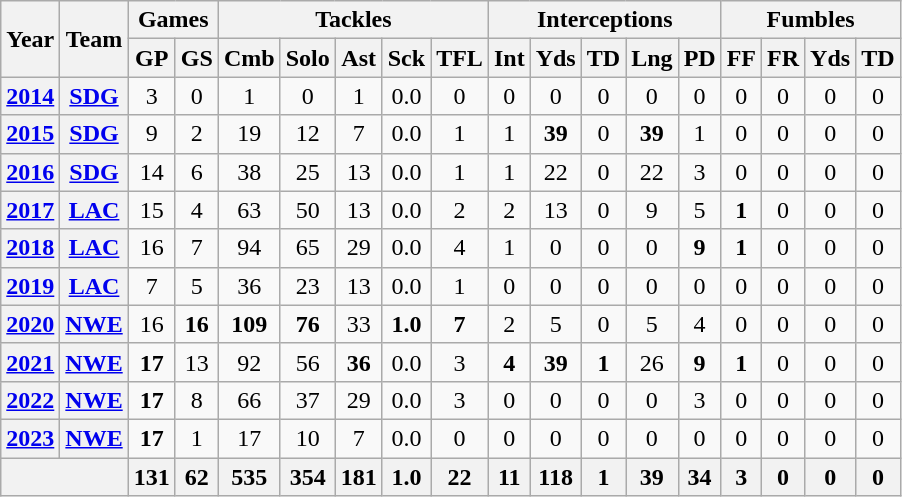<table class="wikitable" style="text-align:center">
<tr>
<th rowspan="2">Year</th>
<th rowspan="2">Team</th>
<th colspan="2">Games</th>
<th colspan="5">Tackles</th>
<th colspan="5">Interceptions</th>
<th colspan="4">Fumbles</th>
</tr>
<tr>
<th>GP</th>
<th>GS</th>
<th>Cmb</th>
<th>Solo</th>
<th>Ast</th>
<th>Sck</th>
<th>TFL</th>
<th>Int</th>
<th>Yds</th>
<th>TD</th>
<th>Lng</th>
<th>PD</th>
<th>FF</th>
<th>FR</th>
<th>Yds</th>
<th>TD</th>
</tr>
<tr>
<th><a href='#'>2014</a></th>
<th><a href='#'>SDG</a></th>
<td>3</td>
<td>0</td>
<td>1</td>
<td>0</td>
<td>1</td>
<td>0.0</td>
<td>0</td>
<td>0</td>
<td>0</td>
<td>0</td>
<td>0</td>
<td>0</td>
<td>0</td>
<td>0</td>
<td>0</td>
<td>0</td>
</tr>
<tr>
<th><a href='#'>2015</a></th>
<th><a href='#'>SDG</a></th>
<td>9</td>
<td>2</td>
<td>19</td>
<td>12</td>
<td>7</td>
<td>0.0</td>
<td>1</td>
<td>1</td>
<td><strong>39</strong></td>
<td>0</td>
<td><strong>39</strong></td>
<td>1</td>
<td>0</td>
<td>0</td>
<td>0</td>
<td>0</td>
</tr>
<tr>
<th><a href='#'>2016</a></th>
<th><a href='#'>SDG</a></th>
<td>14</td>
<td>6</td>
<td>38</td>
<td>25</td>
<td>13</td>
<td>0.0</td>
<td>1</td>
<td>1</td>
<td>22</td>
<td>0</td>
<td>22</td>
<td>3</td>
<td>0</td>
<td>0</td>
<td>0</td>
<td>0</td>
</tr>
<tr>
<th><a href='#'>2017</a></th>
<th><a href='#'>LAC</a></th>
<td>15</td>
<td>4</td>
<td>63</td>
<td>50</td>
<td>13</td>
<td>0.0</td>
<td>2</td>
<td>2</td>
<td>13</td>
<td>0</td>
<td>9</td>
<td>5</td>
<td><strong>1</strong></td>
<td>0</td>
<td>0</td>
<td>0</td>
</tr>
<tr>
<th><a href='#'>2018</a></th>
<th><a href='#'>LAC</a></th>
<td>16</td>
<td>7</td>
<td>94</td>
<td>65</td>
<td>29</td>
<td>0.0</td>
<td>4</td>
<td>1</td>
<td>0</td>
<td>0</td>
<td>0</td>
<td><strong>9</strong></td>
<td><strong>1</strong></td>
<td>0</td>
<td>0</td>
<td>0</td>
</tr>
<tr>
<th><a href='#'>2019</a></th>
<th><a href='#'>LAC</a></th>
<td>7</td>
<td>5</td>
<td>36</td>
<td>23</td>
<td>13</td>
<td>0.0</td>
<td>1</td>
<td>0</td>
<td>0</td>
<td>0</td>
<td>0</td>
<td>0</td>
<td>0</td>
<td>0</td>
<td>0</td>
<td>0</td>
</tr>
<tr>
<th><a href='#'>2020</a></th>
<th><a href='#'>NWE</a></th>
<td>16</td>
<td><strong>16</strong></td>
<td><strong>109</strong></td>
<td><strong>76</strong></td>
<td>33</td>
<td><strong>1.0</strong></td>
<td><strong>7</strong></td>
<td>2</td>
<td>5</td>
<td>0</td>
<td>5</td>
<td>4</td>
<td>0</td>
<td>0</td>
<td>0</td>
<td>0</td>
</tr>
<tr>
<th><a href='#'>2021</a></th>
<th><a href='#'>NWE</a></th>
<td><strong>17</strong></td>
<td>13</td>
<td>92</td>
<td>56</td>
<td><strong>36</strong></td>
<td>0.0</td>
<td>3</td>
<td><strong>4</strong></td>
<td><strong>39</strong></td>
<td><strong>1</strong></td>
<td>26</td>
<td><strong>9</strong></td>
<td><strong>1</strong></td>
<td>0</td>
<td>0</td>
<td>0</td>
</tr>
<tr>
<th><a href='#'>2022</a></th>
<th><a href='#'>NWE</a></th>
<td><strong>17</strong></td>
<td>8</td>
<td>66</td>
<td>37</td>
<td>29</td>
<td>0.0</td>
<td>3</td>
<td>0</td>
<td>0</td>
<td>0</td>
<td>0</td>
<td>3</td>
<td>0</td>
<td>0</td>
<td>0</td>
<td>0</td>
</tr>
<tr>
<th><a href='#'>2023</a></th>
<th><a href='#'>NWE</a></th>
<td><strong>17</strong></td>
<td>1</td>
<td>17</td>
<td>10</td>
<td>7</td>
<td>0.0</td>
<td>0</td>
<td>0</td>
<td>0</td>
<td>0</td>
<td>0</td>
<td>0</td>
<td>0</td>
<td>0</td>
<td>0</td>
<td>0</td>
</tr>
<tr>
<th colspan="2"></th>
<th>131</th>
<th>62</th>
<th>535</th>
<th>354</th>
<th>181</th>
<th>1.0</th>
<th>22</th>
<th>11</th>
<th>118</th>
<th>1</th>
<th>39</th>
<th>34</th>
<th>3</th>
<th>0</th>
<th>0</th>
<th>0</th>
</tr>
</table>
